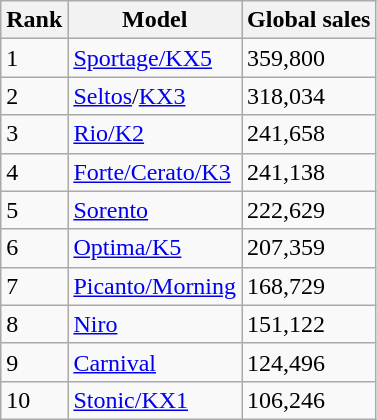<table class="wikitable">
<tr>
<th>Rank</th>
<th>Model</th>
<th>Global sales</th>
</tr>
<tr>
<td>1</td>
<td><a href='#'>Sportage/KX5</a></td>
<td>359,800</td>
</tr>
<tr>
<td>2</td>
<td><a href='#'>Seltos</a>/<a href='#'>KX3</a></td>
<td>318,034</td>
</tr>
<tr>
<td>3</td>
<td><a href='#'>Rio/K2</a></td>
<td>241,658</td>
</tr>
<tr>
<td>4</td>
<td><a href='#'>Forte/Cerato/K3</a></td>
<td>241,138</td>
</tr>
<tr>
<td>5</td>
<td><a href='#'>Sorento</a></td>
<td>222,629</td>
</tr>
<tr>
<td>6</td>
<td><a href='#'>Optima/K5</a></td>
<td>207,359</td>
</tr>
<tr>
<td>7</td>
<td><a href='#'>Picanto/Morning</a></td>
<td>168,729</td>
</tr>
<tr>
<td>8</td>
<td><a href='#'>Niro</a></td>
<td>151,122</td>
</tr>
<tr>
<td>9</td>
<td><a href='#'>Carnival</a></td>
<td>124,496</td>
</tr>
<tr>
<td>10</td>
<td><a href='#'>Stonic/KX1</a></td>
<td>106,246</td>
</tr>
</table>
